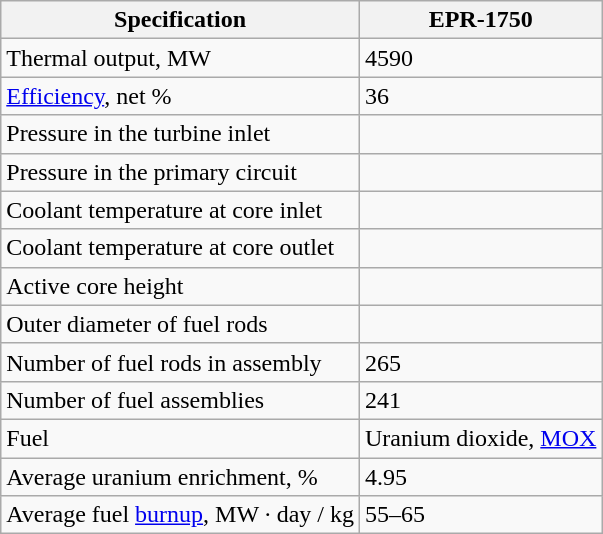<table class="wikitable">
<tr>
<th>Specification</th>
<th>EPR-1750<br></th>
</tr>
<tr>
<td>Thermal output, MW</td>
<td>4590</td>
</tr>
<tr>
<td><a href='#'>Efficiency</a>, net %</td>
<td>36</td>
</tr>
<tr>
<td>Pressure in the turbine inlet</td>
<td></td>
</tr>
<tr>
<td>Pressure in the primary circuit</td>
<td></td>
</tr>
<tr>
<td>Coolant temperature at core inlet</td>
<td></td>
</tr>
<tr>
<td>Coolant temperature at core outlet</td>
<td></td>
</tr>
<tr>
<td>Active core height</td>
<td></td>
</tr>
<tr>
<td>Outer diameter of fuel rods</td>
<td></td>
</tr>
<tr>
<td>Number of fuel rods in assembly</td>
<td>265</td>
</tr>
<tr>
<td>Number of fuel assemblies</td>
<td>241</td>
</tr>
<tr>
<td>Fuel</td>
<td>Uranium dioxide, <a href='#'>MOX</a></td>
</tr>
<tr>
<td>Average uranium enrichment, %</td>
<td>4.95</td>
</tr>
<tr>
<td>Average fuel <a href='#'>burnup</a>, MW · day / kg</td>
<td>55–65</td>
</tr>
</table>
